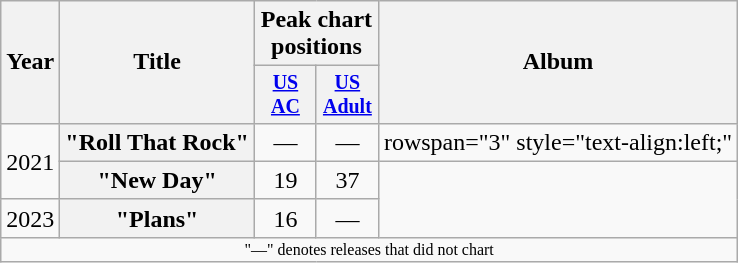<table class="wikitable plainrowheaders" style="text-align:center;">
<tr>
<th rowspan="2">Year</th>
<th rowspan="2">Title</th>
<th colspan="2">Peak chart<br>positions</th>
<th rowspan="2">Album</th>
</tr>
<tr style="font-size:smaller;">
<th style="width:35px;"><a href='#'>US<br>AC</a><br></th>
<th style="width:35px;"><a href='#'>US Adult</a><br></th>
</tr>
<tr>
<td rowspan="2">2021</td>
<th scope="row">"Roll That Rock"<br></th>
<td>—</td>
<td>—</td>
<td>rowspan="3" style="text-align:left;" </td>
</tr>
<tr>
<th scope="row">"New Day"<br></th>
<td>19</td>
<td>37</td>
</tr>
<tr>
<td>2023</td>
<th scope="row">"Plans"<br></th>
<td>16</td>
<td>—</td>
</tr>
<tr>
<td colspan="5" style="font-size:8pt">"—" denotes releases that did not chart</td>
</tr>
</table>
